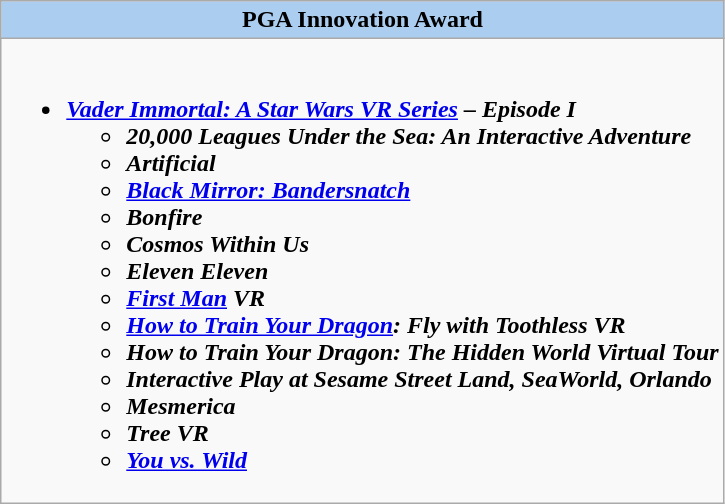<table class=wikitable style="width="100%">
<tr>
<th colspan="2" style="background:#abcdef;">PGA Innovation Award</th>
</tr>
<tr>
<td colspan="2" style="vertical-align:top;"><br><ul><li><strong><em><a href='#'>Vader Immortal: A Star Wars VR Series</a><em> – Episode I<strong><ul><li></em>20,000 Leagues Under the Sea: An Interactive Adventure<em></li><li></em>Artificial<em></li><li></em><a href='#'>Black Mirror: Bandersnatch</a><em></li><li></em>Bonfire<em></li><li></em>Cosmos Within Us<em></li><li></em>Eleven Eleven<em></li><li></em><a href='#'>First Man</a> VR<em></li><li></em><a href='#'>How to Train Your Dragon</a>: Fly with Toothless VR<em></li><li></em>How to Train Your Dragon: The Hidden World Virtual Tour<em></li><li></em>Interactive Play at Sesame Street Land, SeaWorld, Orlando<em></li><li></em>Mesmerica<em></li><li></em>Tree VR<em></li><li></em><a href='#'>You vs. Wild</a><em></li></ul></li></ul></td>
</tr>
</table>
